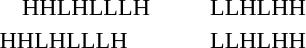<table style="margin-left:3em">
<tr>
<td style="padding-left:1em">HHLHLLLH</td>
<td style="width:2em"></td>
<td>LLHLHH</td>
</tr>
<tr>
<td>HHLHLLLH</td>
<td></td>
<td>LLHLHH</td>
</tr>
</table>
